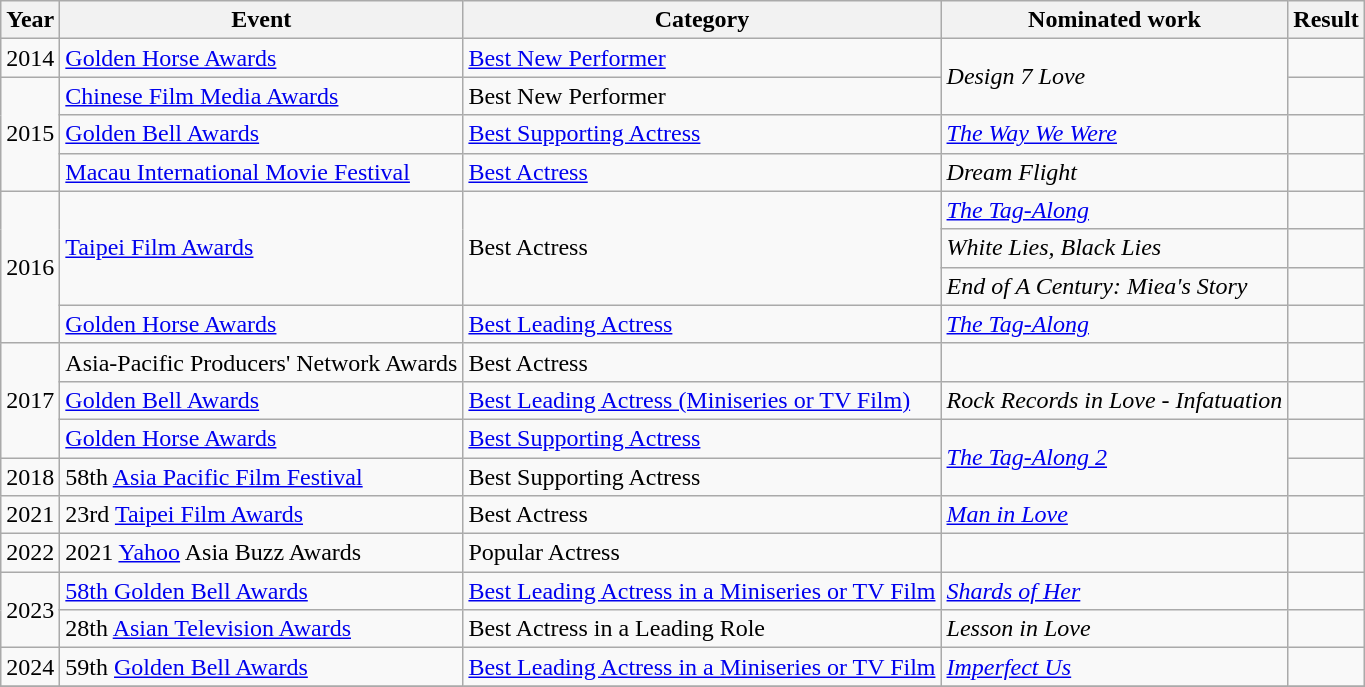<table class="wikitable sortable">
<tr>
<th>Year</th>
<th>Event</th>
<th>Category</th>
<th>Nominated work</th>
<th>Result</th>
</tr>
<tr>
<td>2014</td>
<td><a href='#'>Golden Horse Awards</a></td>
<td><a href='#'>Best New Performer</a></td>
<td rowspan=2><em>Design 7 Love</em></td>
<td></td>
</tr>
<tr>
<td rowspan=3>2015</td>
<td><a href='#'>Chinese Film Media Awards</a></td>
<td>Best New Performer</td>
<td></td>
</tr>
<tr>
<td><a href='#'>Golden Bell Awards</a></td>
<td><a href='#'>Best Supporting Actress</a></td>
<td><em><a href='#'>The Way We Were</a></em></td>
<td></td>
</tr>
<tr>
<td><a href='#'>Macau International Movie Festival</a></td>
<td><a href='#'>Best Actress</a></td>
<td><em>Dream Flight</em></td>
<td></td>
</tr>
<tr>
<td rowspan=4>2016</td>
<td rowspan=3><a href='#'>Taipei Film Awards</a></td>
<td rowspan=3>Best Actress</td>
<td><em><a href='#'>The Tag-Along</a></em></td>
<td></td>
</tr>
<tr>
<td><em>White Lies, Black Lies</em></td>
<td></td>
</tr>
<tr>
<td><em>End of A Century: Miea's Story </em></td>
<td></td>
</tr>
<tr>
<td><a href='#'>Golden Horse Awards</a></td>
<td><a href='#'>Best Leading Actress</a></td>
<td><em><a href='#'>The Tag-Along</a></em></td>
<td></td>
</tr>
<tr>
<td rowspan=3>2017</td>
<td>Asia-Pacific Producers' Network Awards</td>
<td>Best Actress</td>
<td></td>
<td></td>
</tr>
<tr>
<td><a href='#'>Golden Bell Awards</a></td>
<td><a href='#'>Best Leading Actress (Miniseries or TV Film)</a></td>
<td><em>Rock Records in Love - Infatuation</em></td>
<td></td>
</tr>
<tr>
<td><a href='#'>Golden Horse Awards</a></td>
<td><a href='#'>Best Supporting Actress</a></td>
<td rowspan=2><em><a href='#'>The Tag-Along 2</a></em></td>
<td></td>
</tr>
<tr>
<td rowspan=1>2018</td>
<td>58th <a href='#'>Asia Pacific Film Festival</a></td>
<td>Best Supporting Actress</td>
<td></td>
</tr>
<tr>
<td>2021</td>
<td>23rd <a href='#'>Taipei Film Awards</a></td>
<td>Best Actress</td>
<td><em><a href='#'>Man in Love</a></em></td>
<td></td>
</tr>
<tr>
<td>2022</td>
<td>2021 <a href='#'>Yahoo</a> Asia Buzz Awards</td>
<td>Popular Actress</td>
<td></td>
<td></td>
</tr>
<tr>
<td rowspan=2>2023</td>
<td><a href='#'>58th Golden Bell Awards</a></td>
<td><a href='#'>Best Leading Actress in a Miniseries or TV Film</a></td>
<td><em><a href='#'>Shards of Her</a></em></td>
<td></td>
</tr>
<tr>
<td>28th <a href='#'>Asian Television Awards</a></td>
<td>Best Actress in a Leading Role</td>
<td><em>Lesson in Love</em></td>
<td></td>
</tr>
<tr>
<td>2024</td>
<td>59th <a href='#'>Golden Bell Awards</a></td>
<td><a href='#'>Best Leading Actress in a Miniseries or TV Film</a></td>
<td><em><a href='#'>Imperfect Us</a></em></td>
<td></td>
</tr>
<tr>
</tr>
</table>
